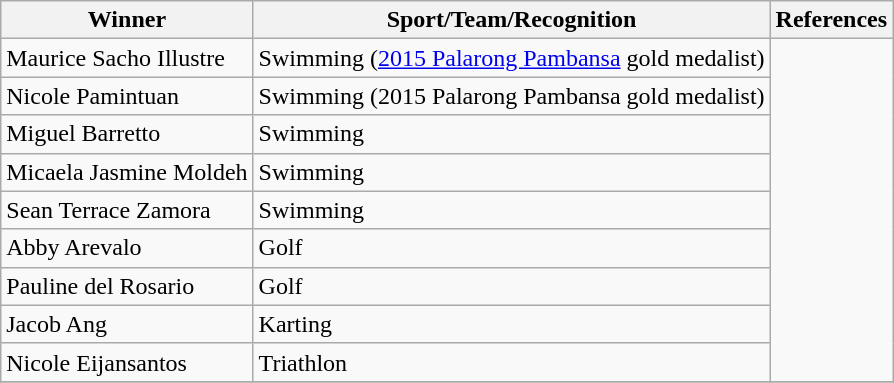<table class="wikitable">
<tr>
<th>Winner</th>
<th>Sport/Team/Recognition</th>
<th>References</th>
</tr>
<tr>
<td>Maurice Sacho Illustre</td>
<td>Swimming (<a href='#'>2015 Palarong Pambansa</a> gold medalist)</td>
<td rowspan=9></td>
</tr>
<tr>
<td>Nicole Pamintuan</td>
<td>Swimming (2015 Palarong Pambansa gold medalist)</td>
</tr>
<tr>
<td>Miguel Barretto</td>
<td>Swimming</td>
</tr>
<tr>
<td>Micaela Jasmine Moldeh</td>
<td>Swimming</td>
</tr>
<tr>
<td>Sean Terrace Zamora</td>
<td>Swimming</td>
</tr>
<tr>
<td>Abby Arevalo</td>
<td>Golf</td>
</tr>
<tr>
<td>Pauline del Rosario</td>
<td>Golf</td>
</tr>
<tr>
<td>Jacob Ang</td>
<td>Karting</td>
</tr>
<tr>
<td>Nicole Eijansantos</td>
<td>Triathlon</td>
</tr>
<tr>
</tr>
</table>
